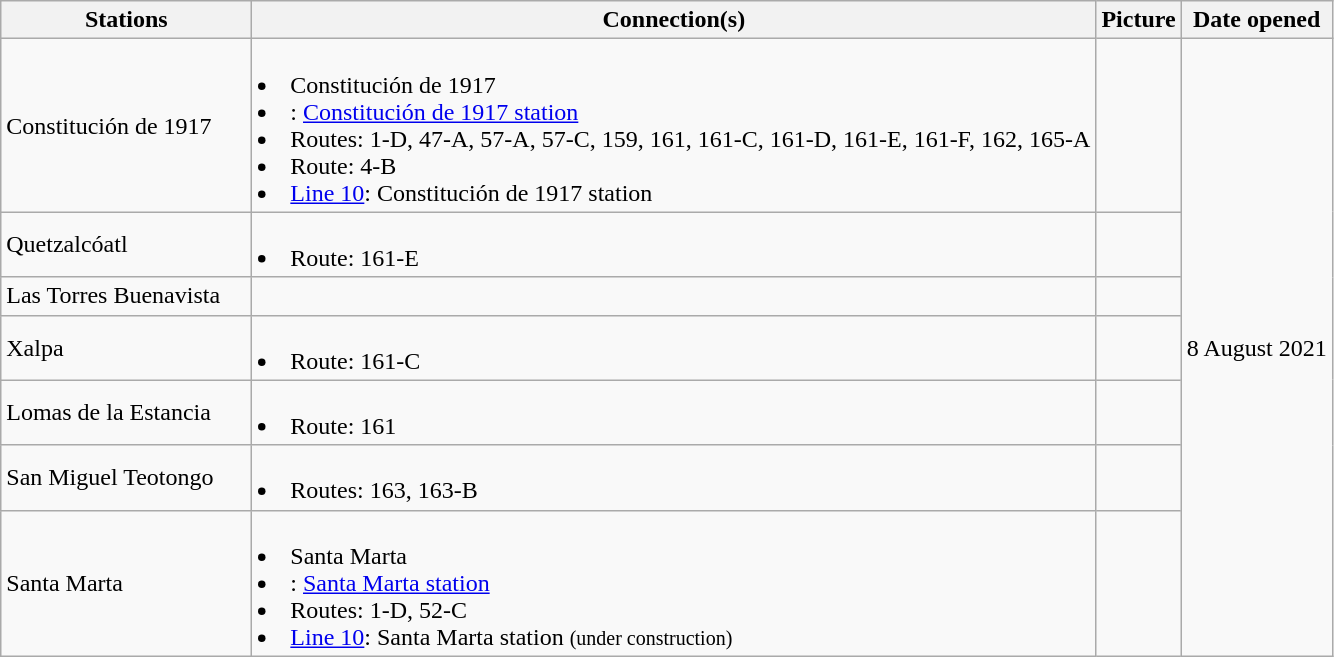<table class="wikitable">
<tr>
<th width="160px">Stations</th>
<th>Connection(s)</th>
<th>Picture</th>
<th>Date opened</th>
</tr>
<tr>
<td> Constitución de 1917</td>
<td><br><li> Constitución de 1917</li>
<li> : <a href='#'>Constitución de 1917 station</a></li>
<li> Routes: 1-D, 47-A, 57-A, 57-C, 159, 161, 161-C, 161-D, 161-E, 161-F, 162, 165-A</li>
<li> Route: 4-B</li>
<li> <a href='#'>Line 10</a>: Constitución de 1917 station</td>
<td></td>
<td rowspan=7>8 August 2021</td>
</tr>
<tr>
<td> Quetzalcóatl</td>
<td><br><li> Route: 161-E</td>
<td></td>
</tr>
<tr>
<td> Las Torres Buenavista</td>
<td></td>
<td></td>
</tr>
<tr>
<td> Xalpa</td>
<td><br><li> Route: 161-C</td>
<td></td>
</tr>
<tr>
<td> Lomas de la Estancia</td>
<td><br><li> Route: 161</td>
<td></td>
</tr>
<tr>
<td> San Miguel Teotongo</td>
<td><br><li> Routes: 163, 163-B</td>
<td></td>
</tr>
<tr>
<td> Santa Marta</td>
<td><br><li> Santa Marta</li>
<li> : <a href='#'>Santa Marta station</a></li>
<li> Routes: 1-D, 52-C</li>
<li> <a href='#'>Line 10</a>: Santa Marta station <small>(under construction)</small></td>
<td></td>
</tr>
</table>
